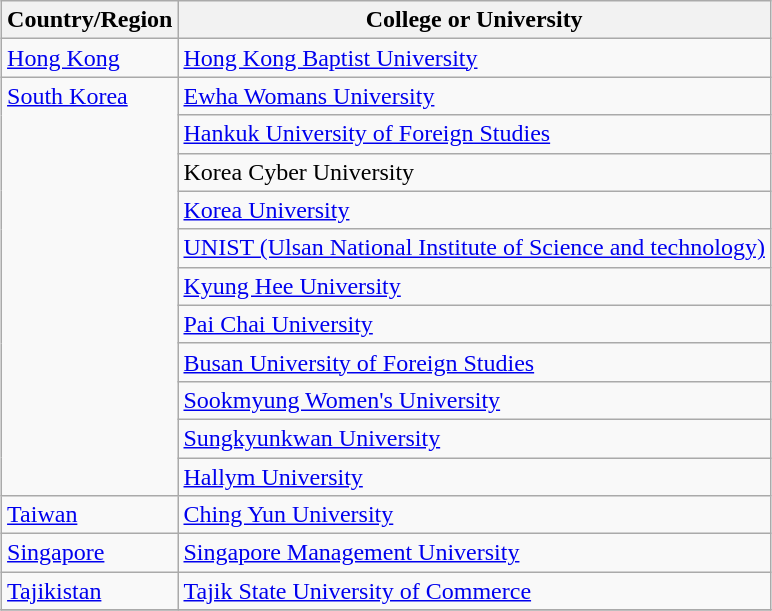<table class="wikitable" style="margin: 1em auto 1em auto">
<tr>
<th>Country/Region</th>
<th>College or University</th>
</tr>
<tr>
<td rowspan=1 valign="top"> <a href='#'>Hong Kong</a></td>
<td><a href='#'>Hong Kong Baptist University</a></td>
</tr>
<tr>
<td rowspan=11 valign="top"> <a href='#'>South Korea</a></td>
<td><a href='#'>Ewha Womans University</a></td>
</tr>
<tr>
<td><a href='#'>Hankuk University of Foreign Studies</a></td>
</tr>
<tr>
<td>Korea Cyber University</td>
</tr>
<tr>
<td><a href='#'>Korea University</a></td>
</tr>
<tr>
<td><a href='#'>UNIST (Ulsan National Institute of Science and technology)</a></td>
</tr>
<tr>
<td><a href='#'>Kyung Hee University</a></td>
</tr>
<tr>
<td><a href='#'>Pai Chai University</a></td>
</tr>
<tr>
<td><a href='#'>Busan University of Foreign Studies</a></td>
</tr>
<tr>
<td><a href='#'>Sookmyung Women's University</a></td>
</tr>
<tr>
<td><a href='#'>Sungkyunkwan University</a></td>
</tr>
<tr>
<td><a href='#'>Hallym University</a></td>
</tr>
<tr>
<td rowspan=1 valign="top"> <a href='#'>Taiwan</a></td>
<td><a href='#'>Ching Yun University</a></td>
</tr>
<tr>
<td rowspan=1 valign="top"> <a href='#'>Singapore</a></td>
<td><a href='#'>Singapore Management University</a></td>
</tr>
<tr>
<td rowspan=1 valign="top"> <a href='#'>Tajikistan</a></td>
<td><a href='#'>Tajik State University of Commerce</a></td>
</tr>
<tr>
</tr>
</table>
